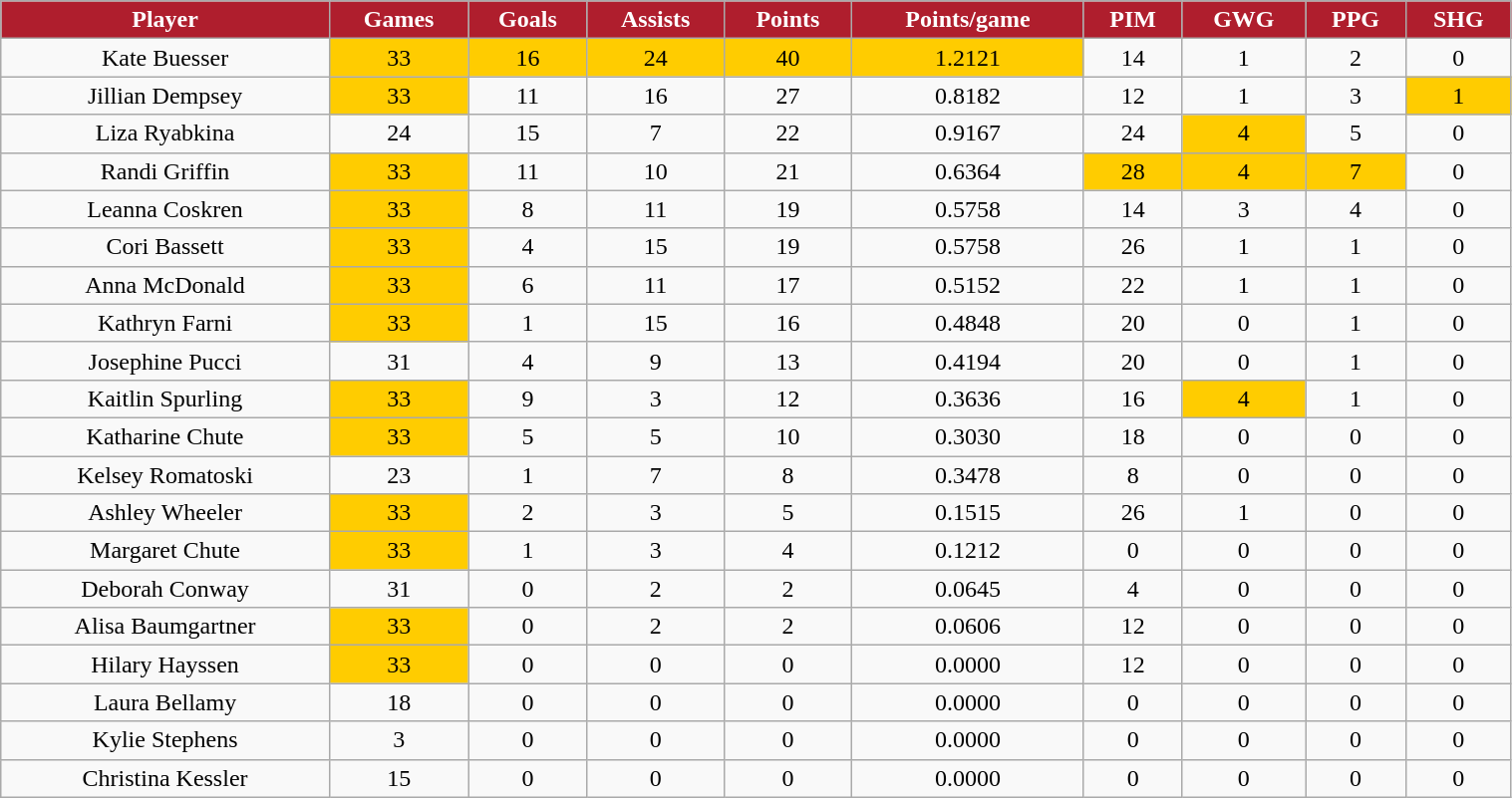<table class="wikitable" width="80%">
<tr align="center"  style=" background:#AF1E2D;color:#FFFFFF;">
<td><strong>Player</strong></td>
<td><strong>Games</strong></td>
<td><strong>Goals</strong></td>
<td><strong>Assists</strong></td>
<td><strong>Points</strong></td>
<td><strong>Points/game</strong></td>
<td><strong>PIM</strong></td>
<td><strong>GWG</strong></td>
<td><strong>PPG</strong></td>
<td><strong>SHG</strong></td>
</tr>
<tr align="center" bgcolor="">
<td>Kate Buesser</td>
<td bgcolor="#FFCC00">33</td>
<td bgcolor="#FFCC00">16</td>
<td bgcolor="#FFCC00">24</td>
<td bgcolor="#FFCC00">40</td>
<td bgcolor="#FFCC00">1.2121</td>
<td>14</td>
<td>1</td>
<td>2</td>
<td>0</td>
</tr>
<tr align="center" bgcolor="">
<td>Jillian Dempsey</td>
<td bgcolor="#FFCC00">33</td>
<td>11</td>
<td>16</td>
<td>27</td>
<td>0.8182</td>
<td>12</td>
<td>1</td>
<td>3</td>
<td bgcolor="#FFCC00">1</td>
</tr>
<tr align="center" bgcolor="">
<td>Liza Ryabkina</td>
<td>24</td>
<td>15</td>
<td>7</td>
<td>22</td>
<td>0.9167</td>
<td>24</td>
<td bgcolor="#FFCC00">4</td>
<td>5</td>
<td>0</td>
</tr>
<tr align="center" bgcolor="">
<td>Randi Griffin</td>
<td bgcolor="#FFCC00">33</td>
<td>11</td>
<td>10</td>
<td>21</td>
<td>0.6364</td>
<td bgcolor="#FFCC00">28</td>
<td bgcolor="#FFCC00">4</td>
<td bgcolor="#FFCC00">7</td>
<td>0</td>
</tr>
<tr align="center" bgcolor="">
<td>Leanna Coskren</td>
<td bgcolor="#FFCC00">33</td>
<td>8</td>
<td>11</td>
<td>19</td>
<td>0.5758</td>
<td>14</td>
<td>3</td>
<td>4</td>
<td>0</td>
</tr>
<tr align="center" bgcolor="">
<td>Cori Bassett</td>
<td bgcolor="#FFCC00">33</td>
<td>4</td>
<td>15</td>
<td>19</td>
<td>0.5758</td>
<td>26</td>
<td>1</td>
<td>1</td>
<td>0</td>
</tr>
<tr align="center" bgcolor="">
<td>Anna McDonald</td>
<td bgcolor="#FFCC00">33</td>
<td>6</td>
<td>11</td>
<td>17</td>
<td>0.5152</td>
<td>22</td>
<td>1</td>
<td>1</td>
<td>0</td>
</tr>
<tr align="center" bgcolor="">
<td>Kathryn Farni</td>
<td bgcolor="#FFCC00">33</td>
<td>1</td>
<td>15</td>
<td>16</td>
<td>0.4848</td>
<td>20</td>
<td>0</td>
<td>1</td>
<td>0</td>
</tr>
<tr align="center" bgcolor="">
<td>Josephine Pucci</td>
<td>31</td>
<td>4</td>
<td>9</td>
<td>13</td>
<td>0.4194</td>
<td>20</td>
<td>0</td>
<td>1</td>
<td>0</td>
</tr>
<tr align="center" bgcolor="">
<td>Kaitlin Spurling</td>
<td bgcolor="#FFCC00">33</td>
<td>9</td>
<td>3</td>
<td>12</td>
<td>0.3636</td>
<td>16</td>
<td bgcolor="#FFCC00">4</td>
<td>1</td>
<td>0</td>
</tr>
<tr align="center" bgcolor="">
<td>Katharine Chute</td>
<td bgcolor="#FFCC00">33</td>
<td>5</td>
<td>5</td>
<td>10</td>
<td>0.3030</td>
<td>18</td>
<td>0</td>
<td>0</td>
<td>0</td>
</tr>
<tr align="center" bgcolor="">
<td>Kelsey Romatoski</td>
<td>23</td>
<td>1</td>
<td>7</td>
<td>8</td>
<td>0.3478</td>
<td>8</td>
<td>0</td>
<td>0</td>
<td>0</td>
</tr>
<tr align="center" bgcolor="">
<td>Ashley Wheeler</td>
<td bgcolor="#FFCC00">33</td>
<td>2</td>
<td>3</td>
<td>5</td>
<td>0.1515</td>
<td>26</td>
<td>1</td>
<td>0</td>
<td>0</td>
</tr>
<tr align="center" bgcolor="">
<td>Margaret Chute</td>
<td bgcolor="#FFCC00">33</td>
<td>1</td>
<td>3</td>
<td>4</td>
<td>0.1212</td>
<td>0</td>
<td>0</td>
<td>0</td>
<td>0</td>
</tr>
<tr align="center" bgcolor="">
<td>Deborah Conway</td>
<td>31</td>
<td>0</td>
<td>2</td>
<td>2</td>
<td>0.0645</td>
<td>4</td>
<td>0</td>
<td>0</td>
<td>0</td>
</tr>
<tr align="center" bgcolor="">
<td>Alisa Baumgartner</td>
<td bgcolor="#FFCC00">33</td>
<td>0</td>
<td>2</td>
<td>2</td>
<td>0.0606</td>
<td>12</td>
<td>0</td>
<td>0</td>
<td>0</td>
</tr>
<tr align="center" bgcolor="">
<td>Hilary Hayssen</td>
<td bgcolor="#FFCC00">33</td>
<td>0</td>
<td>0</td>
<td>0</td>
<td>0.0000</td>
<td>12</td>
<td>0</td>
<td>0</td>
<td>0</td>
</tr>
<tr align="center" bgcolor="">
<td>Laura Bellamy</td>
<td>18</td>
<td>0</td>
<td>0</td>
<td>0</td>
<td>0.0000</td>
<td>0</td>
<td>0</td>
<td>0</td>
<td>0</td>
</tr>
<tr align="center" bgcolor="">
<td>Kylie Stephens</td>
<td>3</td>
<td>0</td>
<td>0</td>
<td>0</td>
<td>0.0000</td>
<td>0</td>
<td>0</td>
<td>0</td>
<td>0</td>
</tr>
<tr align="center" bgcolor="">
<td>Christina Kessler</td>
<td>15</td>
<td>0</td>
<td>0</td>
<td>0</td>
<td>0.0000</td>
<td>0</td>
<td>0</td>
<td>0</td>
<td>0</td>
</tr>
</table>
